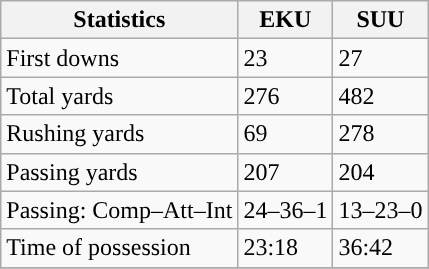<table class="wikitable" style="float: left;">
<tr>
<th>Statistics</th>
<th>EKU</th>
<th>SUU</th>
</tr>
<tr>
<td>First downs</td>
<td>23</td>
<td>27</td>
</tr>
<tr>
<td>Total yards</td>
<td>276</td>
<td>482</td>
</tr>
<tr>
<td>Rushing yards</td>
<td>69</td>
<td>278</td>
</tr>
<tr>
<td>Passing yards</td>
<td>207</td>
<td>204</td>
</tr>
<tr>
<td>Passing: Comp–Att–Int</td>
<td>24–36–1</td>
<td>13–23–0</td>
</tr>
<tr>
<td>Time of possession</td>
<td>23:18</td>
<td>36:42</td>
</tr>
<tr>
</tr>
</table>
